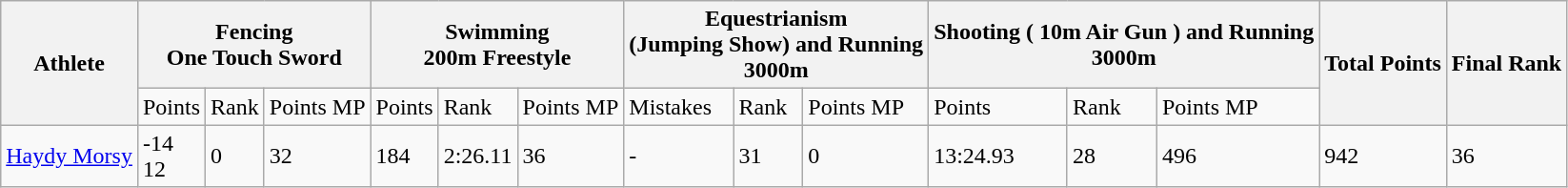<table class="wikitable">
<tr>
<th rowspan="2">Athlete</th>
<th colspan="3">Fencing<br>One Touch Sword</th>
<th colspan="3">Swimming<br>200m Freestyle</th>
<th colspan="3">Equestrianism<br>(Jumping Show) and Running<br>3000m</th>
<th colspan="3">Shooting ( 10m Air Gun ) and Running<br>3000m</th>
<th rowspan="2">Total Points</th>
<th rowspan="2">Final Rank</th>
</tr>
<tr>
<td>Points</td>
<td>Rank</td>
<td>Points MP</td>
<td>Points</td>
<td>Rank</td>
<td>Points MP</td>
<td>Mistakes</td>
<td>Rank</td>
<td>Points MP</td>
<td>Points</td>
<td>Rank</td>
<td>Points MP</td>
</tr>
<tr>
<td><a href='#'>Haydy Morsy</a></td>
<td>-14<br>12</td>
<td>0</td>
<td>32</td>
<td>184</td>
<td>2:26.11</td>
<td>36</td>
<td>-</td>
<td>31</td>
<td>0</td>
<td>13:24.93</td>
<td>28</td>
<td>496</td>
<td>942</td>
<td>36</td>
</tr>
</table>
